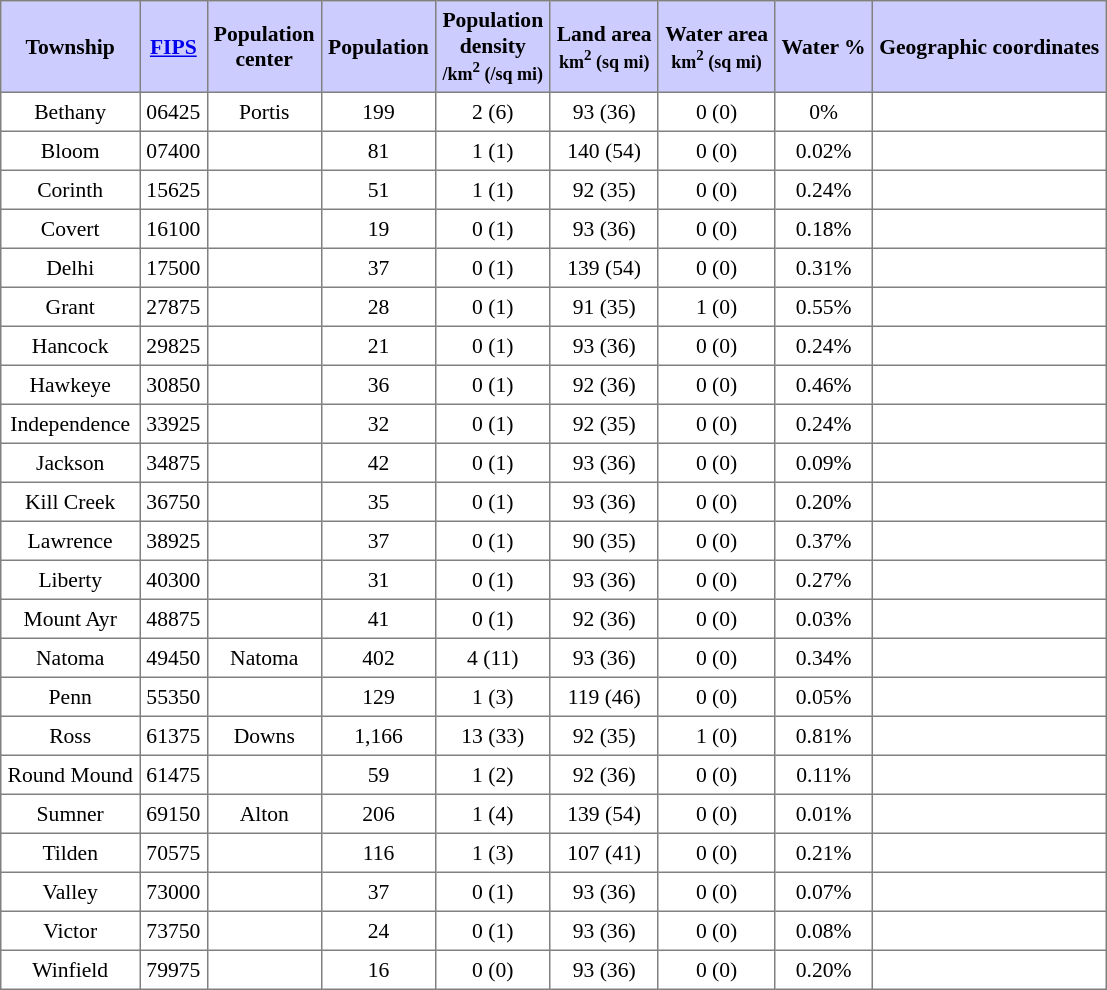<table class="toccolours" border=1 cellspacing=0 cellpadding=4 style="text-align:center; border-collapse:collapse; font-size:90%;">
<tr style="background:#ccccff">
<th>Township</th>
<th><a href='#'>FIPS</a></th>
<th>Population<br>center</th>
<th>Population</th>
<th>Population<br>density<br><small>/km<sup>2</sup> (/sq mi)</small></th>
<th>Land area<br><small>km<sup>2</sup> (sq mi)</small></th>
<th>Water area<br><small>km<sup>2</sup> (sq mi)</small></th>
<th>Water %</th>
<th>Geographic coordinates</th>
</tr>
<tr>
<td>Bethany</td>
<td>06425</td>
<td>Portis</td>
<td>199</td>
<td>2 (6)</td>
<td>93 (36)</td>
<td>0 (0)</td>
<td>0%</td>
<td></td>
</tr>
<tr>
<td>Bloom</td>
<td>07400</td>
<td></td>
<td>81</td>
<td>1 (1)</td>
<td>140 (54)</td>
<td>0 (0)</td>
<td>0.02%</td>
<td></td>
</tr>
<tr>
<td>Corinth</td>
<td>15625</td>
<td></td>
<td>51</td>
<td>1 (1)</td>
<td>92 (35)</td>
<td>0 (0)</td>
<td>0.24%</td>
<td></td>
</tr>
<tr>
<td>Covert</td>
<td>16100</td>
<td></td>
<td>19</td>
<td>0 (1)</td>
<td>93 (36)</td>
<td>0 (0)</td>
<td>0.18%</td>
<td></td>
</tr>
<tr>
<td>Delhi</td>
<td>17500</td>
<td></td>
<td>37</td>
<td>0 (1)</td>
<td>139 (54)</td>
<td>0 (0)</td>
<td>0.31%</td>
<td></td>
</tr>
<tr>
<td>Grant</td>
<td>27875</td>
<td></td>
<td>28</td>
<td>0 (1)</td>
<td>91 (35)</td>
<td>1 (0)</td>
<td>0.55%</td>
<td></td>
</tr>
<tr>
<td>Hancock</td>
<td>29825</td>
<td></td>
<td>21</td>
<td>0 (1)</td>
<td>93 (36)</td>
<td>0 (0)</td>
<td>0.24%</td>
<td></td>
</tr>
<tr>
<td>Hawkeye</td>
<td>30850</td>
<td></td>
<td>36</td>
<td>0 (1)</td>
<td>92 (36)</td>
<td>0 (0)</td>
<td>0.46%</td>
<td></td>
</tr>
<tr>
<td>Independence</td>
<td>33925</td>
<td></td>
<td>32</td>
<td>0 (1)</td>
<td>92 (35)</td>
<td>0 (0)</td>
<td>0.24%</td>
<td></td>
</tr>
<tr>
<td>Jackson</td>
<td>34875</td>
<td></td>
<td>42</td>
<td>0 (1)</td>
<td>93 (36)</td>
<td>0 (0)</td>
<td>0.09%</td>
<td></td>
</tr>
<tr>
<td>Kill Creek</td>
<td>36750</td>
<td></td>
<td>35</td>
<td>0 (1)</td>
<td>93 (36)</td>
<td>0 (0)</td>
<td>0.20%</td>
<td></td>
</tr>
<tr>
<td>Lawrence</td>
<td>38925</td>
<td></td>
<td>37</td>
<td>0 (1)</td>
<td>90 (35)</td>
<td>0 (0)</td>
<td>0.37%</td>
<td></td>
</tr>
<tr>
<td>Liberty</td>
<td>40300</td>
<td></td>
<td>31</td>
<td>0 (1)</td>
<td>93 (36)</td>
<td>0 (0)</td>
<td>0.27%</td>
<td></td>
</tr>
<tr>
<td>Mount Ayr</td>
<td>48875</td>
<td></td>
<td>41</td>
<td>0 (1)</td>
<td>92 (36)</td>
<td>0 (0)</td>
<td>0.03%</td>
<td></td>
</tr>
<tr>
<td>Natoma</td>
<td>49450</td>
<td>Natoma</td>
<td>402</td>
<td>4 (11)</td>
<td>93 (36)</td>
<td>0 (0)</td>
<td>0.34%</td>
<td></td>
</tr>
<tr>
<td>Penn</td>
<td>55350</td>
<td></td>
<td>129</td>
<td>1 (3)</td>
<td>119 (46)</td>
<td>0 (0)</td>
<td>0.05%</td>
<td></td>
</tr>
<tr>
<td>Ross</td>
<td>61375</td>
<td>Downs</td>
<td>1,166</td>
<td>13 (33)</td>
<td>92 (35)</td>
<td>1 (0)</td>
<td>0.81%</td>
<td></td>
</tr>
<tr>
<td>Round Mound</td>
<td>61475</td>
<td></td>
<td>59</td>
<td>1 (2)</td>
<td>92 (36)</td>
<td>0 (0)</td>
<td>0.11%</td>
<td></td>
</tr>
<tr>
<td>Sumner</td>
<td>69150</td>
<td>Alton</td>
<td>206</td>
<td>1 (4)</td>
<td>139 (54)</td>
<td>0 (0)</td>
<td>0.01%</td>
<td></td>
</tr>
<tr>
<td>Tilden</td>
<td>70575</td>
<td></td>
<td>116</td>
<td>1 (3)</td>
<td>107 (41)</td>
<td>0 (0)</td>
<td>0.21%</td>
<td></td>
</tr>
<tr>
<td>Valley</td>
<td>73000</td>
<td></td>
<td>37</td>
<td>0 (1)</td>
<td>93 (36)</td>
<td>0 (0)</td>
<td>0.07%</td>
<td></td>
</tr>
<tr>
<td>Victor</td>
<td>73750</td>
<td></td>
<td>24</td>
<td>0 (1)</td>
<td>93 (36)</td>
<td>0 (0)</td>
<td>0.08%</td>
<td></td>
</tr>
<tr>
<td>Winfield</td>
<td>79975</td>
<td></td>
<td>16</td>
<td>0 (0)</td>
<td>93 (36)</td>
<td>0 (0)</td>
<td>0.20%</td>
<td></td>
</tr>
</table>
